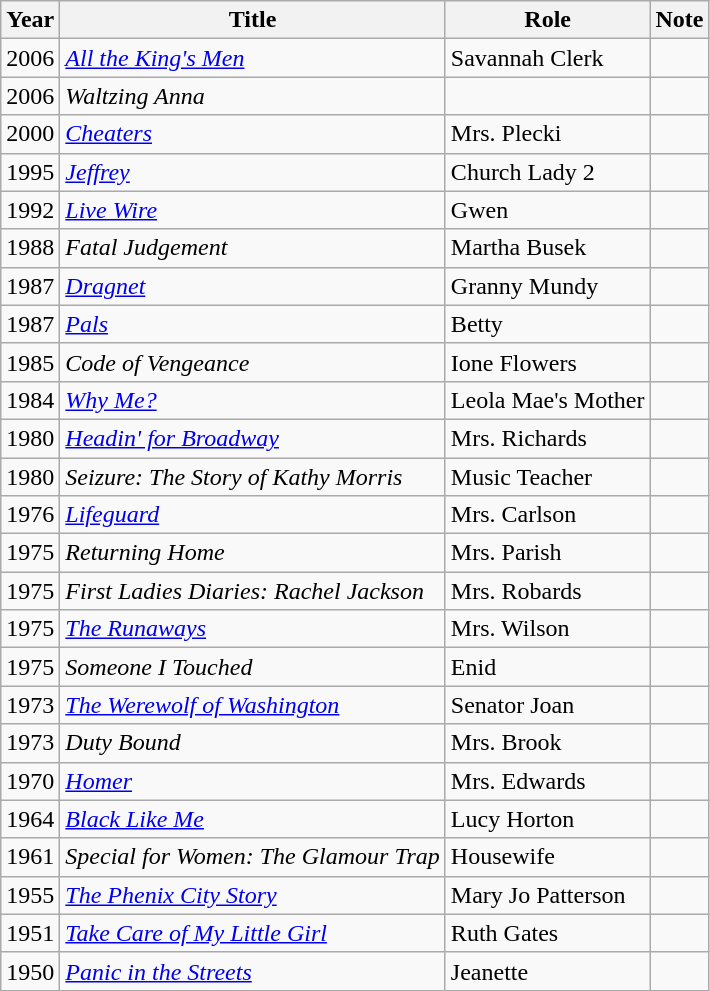<table class="wikitable">
<tr>
<th>Year</th>
<th>Title</th>
<th>Role</th>
<th>Note</th>
</tr>
<tr>
<td>2006</td>
<td><em><a href='#'>All the King's Men</a></em></td>
<td>Savannah Clerk</td>
<td></td>
</tr>
<tr>
<td>2006</td>
<td><em>Waltzing Anna</em></td>
<td></td>
<td></td>
</tr>
<tr>
<td>2000</td>
<td><a href='#'><em>Cheaters</em></a></td>
<td>Mrs. Plecki</td>
<td></td>
</tr>
<tr>
<td>1995</td>
<td><em><a href='#'>Jeffrey</a></em></td>
<td>Church Lady 2</td>
<td></td>
</tr>
<tr>
<td>1992</td>
<td><em><a href='#'>Live Wire</a></em></td>
<td>Gwen</td>
<td></td>
</tr>
<tr>
<td>1988</td>
<td><em>Fatal Judgement</em></td>
<td>Martha Busek</td>
<td></td>
</tr>
<tr>
<td>1987</td>
<td><em><a href='#'>Dragnet</a></em></td>
<td>Granny Mundy</td>
<td></td>
</tr>
<tr>
<td>1987</td>
<td><em><a href='#'>Pals</a></em></td>
<td>Betty</td>
<td></td>
</tr>
<tr>
<td>1985</td>
<td><em>Code of Vengeance</em></td>
<td>Ione Flowers</td>
<td></td>
</tr>
<tr>
<td>1984</td>
<td><em><a href='#'>Why Me?</a></em></td>
<td>Leola Mae's Mother</td>
<td></td>
</tr>
<tr>
<td>1980</td>
<td><em><a href='#'>Headin' for Broadway</a></em></td>
<td>Mrs. Richards</td>
<td></td>
</tr>
<tr>
<td>1980</td>
<td><em>Seizure: The Story of Kathy Morris</em></td>
<td>Music Teacher</td>
<td></td>
</tr>
<tr>
<td>1976</td>
<td><em><a href='#'>Lifeguard</a></em></td>
<td>Mrs. Carlson</td>
<td></td>
</tr>
<tr>
<td>1975</td>
<td><em>Returning Home</em></td>
<td>Mrs. Parish</td>
<td></td>
</tr>
<tr>
<td>1975</td>
<td><em>First Ladies Diaries: Rachel Jackson</em></td>
<td>Mrs. Robards</td>
<td></td>
</tr>
<tr>
<td>1975</td>
<td><em><a href='#'>The Runaways</a></em></td>
<td>Mrs. Wilson</td>
<td></td>
</tr>
<tr>
<td>1975</td>
<td><em>Someone I Touched</em></td>
<td>Enid</td>
<td></td>
</tr>
<tr>
<td>1973</td>
<td><em><a href='#'>The Werewolf of Washington</a></em></td>
<td>Senator Joan</td>
<td></td>
</tr>
<tr>
<td>1973</td>
<td><em>Duty Bound</em></td>
<td>Mrs. Brook</td>
<td></td>
</tr>
<tr>
<td>1970</td>
<td><em><a href='#'>Homer</a></em></td>
<td>Mrs. Edwards</td>
<td></td>
</tr>
<tr>
<td>1964</td>
<td><em><a href='#'>Black Like Me</a></em></td>
<td>Lucy Horton</td>
<td></td>
</tr>
<tr>
<td>1961</td>
<td><em>Special for Women: The Glamour Trap</em></td>
<td>Housewife</td>
<td></td>
</tr>
<tr>
<td>1955</td>
<td><em><a href='#'>The Phenix City Story</a></em></td>
<td>Mary Jo Patterson</td>
<td></td>
</tr>
<tr>
<td>1951</td>
<td><em><a href='#'>Take Care of My Little Girl</a></em></td>
<td>Ruth Gates</td>
<td></td>
</tr>
<tr>
<td>1950</td>
<td><em><a href='#'>Panic in the Streets</a></em></td>
<td>Jeanette</td>
<td></td>
</tr>
</table>
